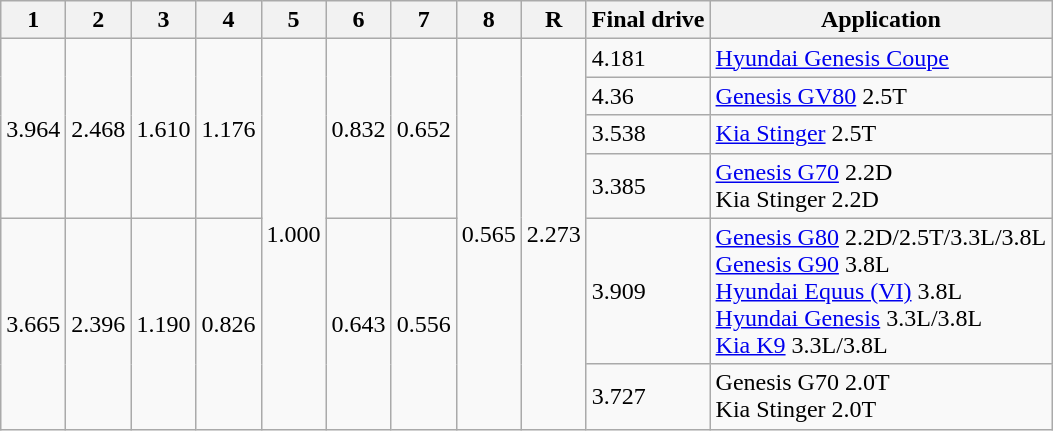<table class=wikitable>
<tr>
<th>1</th>
<th>2</th>
<th>3</th>
<th>4</th>
<th>5</th>
<th>6</th>
<th>7</th>
<th>8</th>
<th>R</th>
<th>Final drive</th>
<th>Application</th>
</tr>
<tr>
<td rowspan=4>3.964</td>
<td rowspan=4>2.468</td>
<td rowspan=4>1.610</td>
<td rowspan=4>1.176</td>
<td rowspan=6>1.000</td>
<td rowspan=4>0.832</td>
<td rowspan=4>0.652</td>
<td rowspan=6>0.565</td>
<td rowspan=6>2.273</td>
<td>4.181</td>
<td><a href='#'>Hyundai Genesis Coupe</a></td>
</tr>
<tr>
<td>4.36</td>
<td><a href='#'>Genesis GV80</a> 2.5T</td>
</tr>
<tr>
<td>3.538</td>
<td><a href='#'>Kia Stinger</a> 2.5T</td>
</tr>
<tr>
<td>3.385</td>
<td><a href='#'>Genesis G70</a> 2.2D<br>Kia Stinger 2.2D</td>
</tr>
<tr>
<td rowspan=2>3.665</td>
<td rowspan=2>2.396</td>
<td rowspan=2>1.190</td>
<td rowspan=2>0.826</td>
<td rowspan=2>0.643</td>
<td rowspan=2>0.556</td>
<td>3.909</td>
<td><a href='#'>Genesis G80</a> 2.2D/2.5T/3.3L/3.8L<br><a href='#'>Genesis G90</a> 3.8L<br><a href='#'>Hyundai Equus (VI)</a> 3.8L<br><a href='#'>Hyundai Genesis</a> 3.3L/3.8L<br><a href='#'>Kia K9</a> 3.3L/3.8L</td>
</tr>
<tr>
<td>3.727</td>
<td>Genesis G70 2.0T<br>Kia Stinger 2.0T</td>
</tr>
</table>
